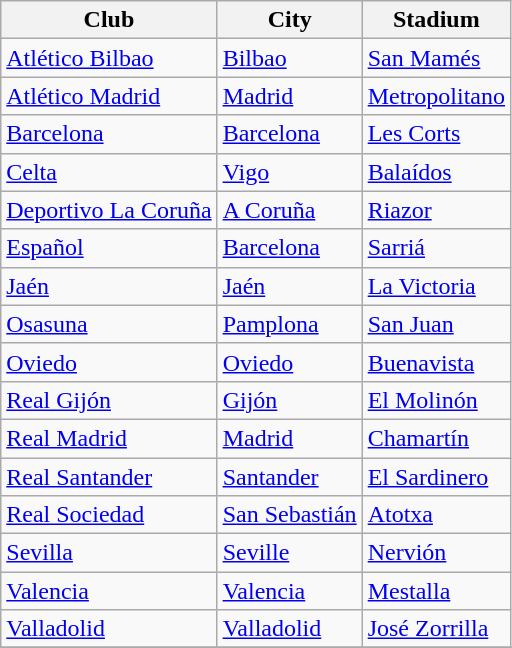<table class="wikitable sortable">
<tr>
<th>Club</th>
<th>City</th>
<th>Stadium</th>
</tr>
<tr>
<td><a href='#'>Atlético Bilbao</a></td>
<td><a href='#'>Bilbao</a></td>
<td><a href='#'>San Mamés</a></td>
</tr>
<tr>
<td><a href='#'>Atlético Madrid</a></td>
<td><a href='#'>Madrid</a></td>
<td><a href='#'>Metropolitano</a></td>
</tr>
<tr>
<td><a href='#'>Barcelona</a></td>
<td><a href='#'>Barcelona</a></td>
<td><a href='#'>Les Corts</a></td>
</tr>
<tr>
<td><a href='#'>Celta</a></td>
<td><a href='#'>Vigo</a></td>
<td><a href='#'>Balaídos</a></td>
</tr>
<tr>
<td><a href='#'>Deportivo La Coruña</a></td>
<td><a href='#'>A Coruña</a></td>
<td><a href='#'>Riazor</a></td>
</tr>
<tr>
<td><a href='#'>Español</a></td>
<td><a href='#'>Barcelona</a></td>
<td><a href='#'>Sarriá</a></td>
</tr>
<tr>
<td><a href='#'>Jaén</a></td>
<td><a href='#'>Jaén</a></td>
<td><a href='#'>La Victoria</a></td>
</tr>
<tr>
<td><a href='#'>Osasuna</a></td>
<td><a href='#'>Pamplona</a></td>
<td><a href='#'>San Juan</a></td>
</tr>
<tr>
<td><a href='#'>Oviedo</a></td>
<td><a href='#'>Oviedo</a></td>
<td><a href='#'>Buenavista</a></td>
</tr>
<tr>
<td><a href='#'>Real Gijón</a></td>
<td><a href='#'>Gijón</a></td>
<td><a href='#'>El Molinón</a></td>
</tr>
<tr>
<td><a href='#'>Real Madrid</a></td>
<td><a href='#'>Madrid</a></td>
<td><a href='#'>Chamartín</a></td>
</tr>
<tr>
<td><a href='#'>Real Santander</a></td>
<td><a href='#'>Santander</a></td>
<td><a href='#'>El Sardinero</a></td>
</tr>
<tr>
<td><a href='#'>Real Sociedad</a></td>
<td><a href='#'>San Sebastián</a></td>
<td><a href='#'>Atotxa</a></td>
</tr>
<tr>
<td><a href='#'>Sevilla</a></td>
<td><a href='#'>Seville</a></td>
<td><a href='#'>Nervión</a></td>
</tr>
<tr>
<td><a href='#'>Valencia</a></td>
<td><a href='#'>Valencia</a></td>
<td><a href='#'>Mestalla</a></td>
</tr>
<tr>
<td><a href='#'>Valladolid</a></td>
<td><a href='#'>Valladolid</a></td>
<td><a href='#'>José Zorrilla</a></td>
</tr>
<tr>
</tr>
</table>
